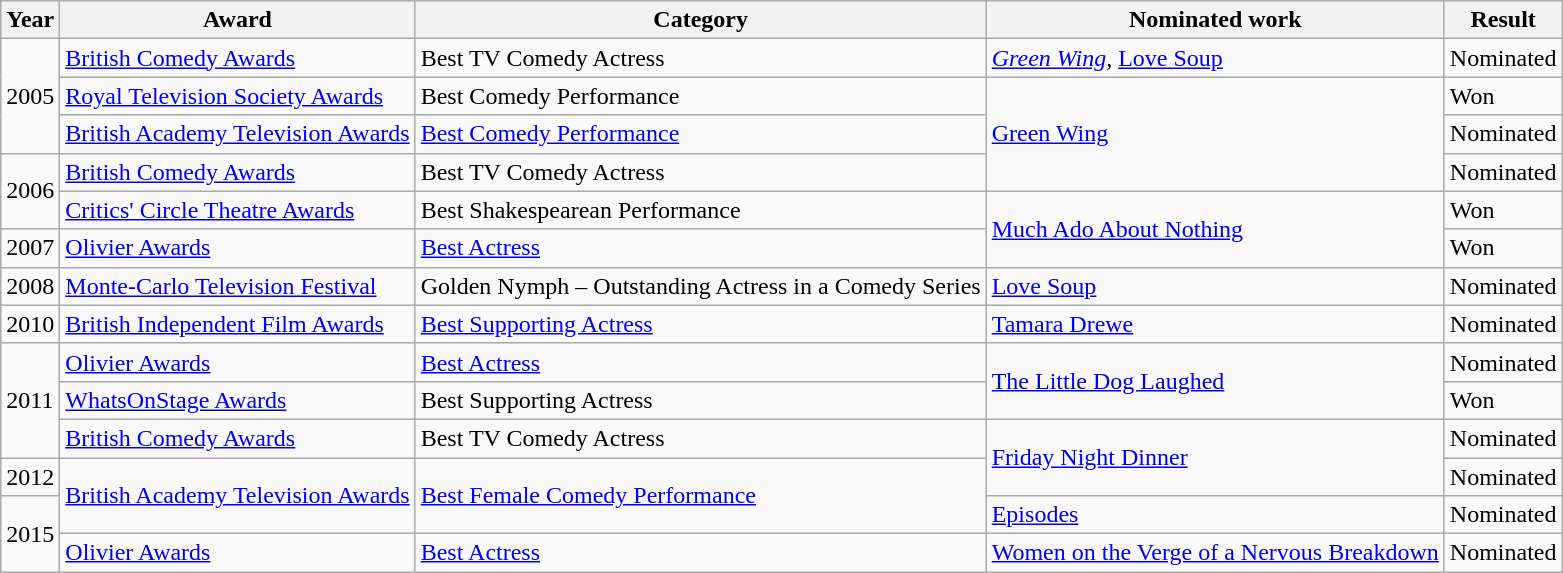<table class="wikitable sortable">
<tr>
<th>Year</th>
<th>Award</th>
<th>Category</th>
<th>Nominated work</th>
<th>Result</th>
</tr>
<tr>
<td rowspan="3">2005</td>
<td><a href='#'>British Comedy Awards</a></td>
<td>Best TV Comedy Actress</td>
<td><em><a href='#'>Green Wing</a>,</em> <a href='#'>Love Soup</a></td>
<td>Nominated</td>
</tr>
<tr>
<td><a href='#'>Royal Television Society Awards</a></td>
<td>Best Comedy Performance</td>
<td rowspan="3"><a href='#'>Green Wing</a></td>
<td>Won</td>
</tr>
<tr>
<td><a href='#'>British Academy Television Awards</a></td>
<td><a href='#'>Best Comedy Performance</a></td>
<td>Nominated</td>
</tr>
<tr>
<td rowspan="2">2006</td>
<td><a href='#'>British Comedy Awards</a></td>
<td>Best TV Comedy Actress</td>
<td>Nominated</td>
</tr>
<tr>
<td><a href='#'>Critics' Circle Theatre Awards</a></td>
<td>Best Shakespearean Performance</td>
<td rowspan="2"><a href='#'>Much Ado About Nothing</a></td>
<td>Won</td>
</tr>
<tr>
<td>2007</td>
<td><a href='#'>Olivier Awards</a></td>
<td><a href='#'>Best Actress</a></td>
<td>Won</td>
</tr>
<tr>
<td>2008</td>
<td><a href='#'>Monte-Carlo Television Festival</a></td>
<td>Golden Nymph – Outstanding Actress in a Comedy Series</td>
<td><a href='#'>Love Soup</a></td>
<td>Nominated</td>
</tr>
<tr>
<td>2010</td>
<td><a href='#'>British Independent Film Awards</a></td>
<td><a href='#'>Best Supporting Actress</a></td>
<td><a href='#'>Tamara Drewe</a></td>
<td>Nominated</td>
</tr>
<tr>
<td rowspan="3">2011</td>
<td><a href='#'>Olivier Awards</a></td>
<td><a href='#'>Best Actress</a></td>
<td rowspan="2"><a href='#'>The Little Dog Laughed</a></td>
<td>Nominated</td>
</tr>
<tr>
<td><a href='#'>WhatsOnStage Awards</a></td>
<td>Best Supporting Actress</td>
<td>Won</td>
</tr>
<tr>
<td><a href='#'>British Comedy Awards</a></td>
<td>Best TV Comedy Actress</td>
<td rowspan="2"><a href='#'>Friday Night Dinner</a></td>
<td>Nominated</td>
</tr>
<tr>
<td>2012</td>
<td rowspan="2"><a href='#'>British Academy Television Awards</a></td>
<td rowspan="2"><a href='#'>Best Female Comedy Performance</a></td>
<td>Nominated</td>
</tr>
<tr>
<td rowspan="2">2015</td>
<td><a href='#'>Episodes</a></td>
<td>Nominated</td>
</tr>
<tr>
<td><a href='#'>Olivier Awards</a></td>
<td><a href='#'>Best Actress</a></td>
<td><a href='#'>Women on the Verge of a Nervous Breakdown</a></td>
<td>Nominated</td>
</tr>
</table>
